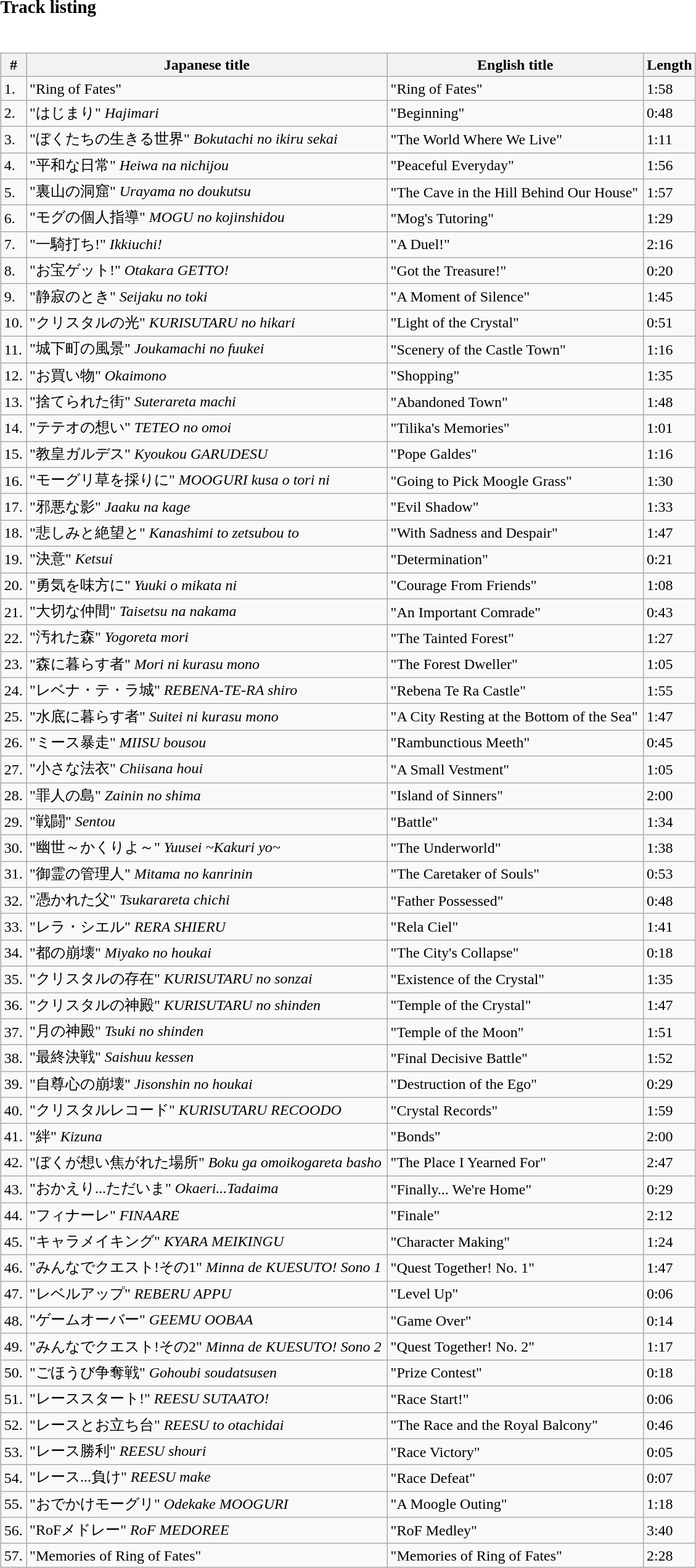<table class="collapsible collapsed" border="0" style="width:60%">
<tr>
<th style="width:16em; text-align:left"><big>Track listing</big></th>
<th></th>
</tr>
<tr>
<td colspan="2"><br><table class="wikitable" style="width:100%; margin-right:-1em;">
<tr>
<th>#</th>
<th>Japanese title</th>
<th>English title</th>
<th>Length</th>
</tr>
<tr>
<td>1.</td>
<td>"Ring of Fates"</td>
<td>"Ring of Fates"</td>
<td>1:58</td>
</tr>
<tr>
<td>2.</td>
<td>"はじまり" <em>Hajimari</em></td>
<td>"Beginning"</td>
<td>0:48</td>
</tr>
<tr>
<td>3.</td>
<td>"ぼくたちの生きる世界" <em>Bokutachi no ikiru sekai</em></td>
<td>"The World Where We Live"</td>
<td>1:11</td>
</tr>
<tr>
<td>4.</td>
<td>"平和な日常" <em>Heiwa na nichijou</em></td>
<td>"Peaceful Everyday"</td>
<td>1:56</td>
</tr>
<tr>
<td>5.</td>
<td>"裏山の洞窟" <em>Urayama no doukutsu</em></td>
<td>"The Cave in the Hill Behind Our House"</td>
<td>1:57</td>
</tr>
<tr>
<td>6.</td>
<td>"モグの個人指導" <em>MOGU no kojinshidou</em></td>
<td>"Mog's Tutoring"</td>
<td>1:29</td>
</tr>
<tr>
<td>7.</td>
<td>"一騎打ち!" <em>Ikkiuchi!</em></td>
<td>"A Duel!"</td>
<td>2:16</td>
</tr>
<tr>
<td>8.</td>
<td>"お宝ゲット!" <em>Otakara GETTO!</em></td>
<td>"Got the Treasure!"</td>
<td>0:20</td>
</tr>
<tr>
<td>9.</td>
<td>"静寂のとき" <em>Seijaku no toki</em></td>
<td>"A Moment of Silence"</td>
<td>1:45</td>
</tr>
<tr>
<td>10.</td>
<td>"クリスタルの光" <em>KURISUTARU no hikari</em></td>
<td>"Light of the Crystal"</td>
<td>0:51</td>
</tr>
<tr>
<td>11.</td>
<td>"城下町の風景" <em>Joukamachi no fuukei</em></td>
<td>"Scenery of the Castle Town"</td>
<td>1:16</td>
</tr>
<tr>
<td>12.</td>
<td>"お買い物" <em>Okaimono</em></td>
<td>"Shopping"</td>
<td>1:35</td>
</tr>
<tr>
<td>13.</td>
<td>"捨てられた街" <em>Suterareta machi</em></td>
<td>"Abandoned Town"</td>
<td>1:48</td>
</tr>
<tr>
<td>14.</td>
<td>"テテオの想い" <em>TETEO no omoi</em></td>
<td>"Tilika's Memories"</td>
<td>1:01</td>
</tr>
<tr>
<td>15.</td>
<td>"教皇ガルデス" <em>Kyoukou GARUDESU</em></td>
<td>"Pope Galdes"</td>
<td>1:16</td>
</tr>
<tr>
<td>16.</td>
<td>"モーグリ草を採りに" <em>MOOGURI kusa o tori ni</em></td>
<td>"Going to Pick Moogle Grass"</td>
<td>1:30</td>
</tr>
<tr>
<td>17.</td>
<td>"邪悪な影" <em>Jaaku na kage</em></td>
<td>"Evil Shadow"</td>
<td>1:33</td>
</tr>
<tr>
<td>18.</td>
<td>"悲しみと絶望と" <em>Kanashimi to zetsubou to</em></td>
<td>"With Sadness and Despair"</td>
<td>1:47</td>
</tr>
<tr>
<td>19.</td>
<td>"決意" <em>Ketsui</em></td>
<td>"Determination"</td>
<td>0:21</td>
</tr>
<tr>
<td>20.</td>
<td>"勇気を味方に" <em>Yuuki o mikata ni</em></td>
<td>"Courage From Friends"</td>
<td>1:08</td>
</tr>
<tr>
<td>21.</td>
<td>"大切な仲間" <em>Taisetsu na nakama</em></td>
<td>"An Important Comrade"</td>
<td>0:43</td>
</tr>
<tr>
<td>22.</td>
<td>"汚れた森" <em>Yogoreta mori</em></td>
<td>"The Tainted Forest"</td>
<td>1:27</td>
</tr>
<tr>
<td>23.</td>
<td>"森に暮らす者" <em>Mori ni kurasu mono</em></td>
<td>"The Forest Dweller"</td>
<td>1:05</td>
</tr>
<tr>
<td>24.</td>
<td>"レベナ・テ・ラ城" <em>REBENA-TE-RA shiro</em></td>
<td>"Rebena Te Ra Castle"</td>
<td>1:55</td>
</tr>
<tr>
<td>25.</td>
<td>"水底に暮らす者" <em>Suitei ni kurasu mono</em></td>
<td>"A City Resting at the Bottom of the Sea"</td>
<td>1:47</td>
</tr>
<tr>
<td>26.</td>
<td>"ミース暴走" <em>MIISU bousou</em></td>
<td>"Rambunctious Meeth"</td>
<td>0:45</td>
</tr>
<tr>
<td>27.</td>
<td>"小さな法衣" <em>Chiisana houi</em></td>
<td>"A Small Vestment"</td>
<td>1:05</td>
</tr>
<tr>
<td>28.</td>
<td>"罪人の島" <em>Zainin no shima</em></td>
<td>"Island of Sinners"</td>
<td>2:00</td>
</tr>
<tr>
<td>29.</td>
<td>"戦闘" <em>Sentou</em></td>
<td>"Battle"</td>
<td>1:34</td>
</tr>
<tr>
<td>30.</td>
<td>"幽世～かくりよ～" <em>Yuusei ~Kakuri yo~</em></td>
<td>"The Underworld"</td>
<td>1:38</td>
</tr>
<tr>
<td>31.</td>
<td>"御霊の管理人" <em>Mitama no kanrinin</em></td>
<td>"The Caretaker of Souls"</td>
<td>0:53</td>
</tr>
<tr>
<td>32.</td>
<td>"憑かれた父" <em>Tsukarareta chichi</em></td>
<td>"Father Possessed"</td>
<td>0:48</td>
</tr>
<tr>
<td>33.</td>
<td>"レラ・シエル" <em>RERA SHIERU</em></td>
<td>"Rela Ciel"</td>
<td>1:41</td>
</tr>
<tr>
<td>34.</td>
<td>"都の崩壊" <em>Miyako no houkai</em></td>
<td>"The City's Collapse"</td>
<td>0:18</td>
</tr>
<tr>
<td>35.</td>
<td>"クリスタルの存在" <em>KURISUTARU no sonzai</em></td>
<td>"Existence of the Crystal"</td>
<td>1:35</td>
</tr>
<tr>
<td>36.</td>
<td>"クリスタルの神殿" <em>KURISUTARU no shinden</em></td>
<td>"Temple of the Crystal"</td>
<td>1:47</td>
</tr>
<tr>
<td>37.</td>
<td>"月の神殿" <em>Tsuki no shinden</em></td>
<td>"Temple of the Moon"</td>
<td>1:51</td>
</tr>
<tr>
<td>38.</td>
<td>"最終決戦" <em>Saishuu kessen</em></td>
<td>"Final Decisive Battle"</td>
<td>1:52</td>
</tr>
<tr>
<td>39.</td>
<td>"自尊心の崩壊" <em>Jisonshin no houkai</em></td>
<td>"Destruction of the Ego"</td>
<td>0:29</td>
</tr>
<tr>
<td>40.</td>
<td>"クリスタルレコード" <em>KURISUTARU RECOODO</em></td>
<td>"Crystal Records"</td>
<td>1:59</td>
</tr>
<tr>
<td>41.</td>
<td>"絆" <em>Kizuna</em></td>
<td>"Bonds"</td>
<td>2:00</td>
</tr>
<tr>
<td>42.</td>
<td>"ぼくが想い焦がれた場所" <em>Boku ga omoikogareta basho</em></td>
<td>"The Place I Yearned For"</td>
<td>2:47</td>
</tr>
<tr>
<td>43.</td>
<td>"おかえり...ただいま" <em>Okaeri...Tadaima</em></td>
<td>"Finally... We're Home"</td>
<td>0:29</td>
</tr>
<tr>
<td>44.</td>
<td>"フィナーレ" <em>FINAARE</em></td>
<td>"Finale"</td>
<td>2:12</td>
</tr>
<tr>
<td>45.</td>
<td>"キャラメイキング" <em>KYARA MEIKINGU</em></td>
<td>"Character Making"</td>
<td>1:24</td>
</tr>
<tr>
<td>46.</td>
<td>"みんなでクエスト!その1" <em>Minna de KUESUTO! Sono 1</em></td>
<td>"Quest Together! No. 1"</td>
<td>1:47</td>
</tr>
<tr>
<td>47.</td>
<td>"レベルアップ" <em>REBERU APPU</em></td>
<td>"Level Up"</td>
<td>0:06</td>
</tr>
<tr>
<td>48.</td>
<td>"ゲームオーバー" <em>GEEMU OOBAA</em></td>
<td>"Game Over"</td>
<td>0:14</td>
</tr>
<tr>
<td>49.</td>
<td>"みんなでクエスト!その2" <em>Minna de KUESUTO! Sono 2</em></td>
<td>"Quest Together! No. 2"</td>
<td>1:17</td>
</tr>
<tr>
<td>50.</td>
<td>"ごほうび争奪戦" <em>Gohoubi soudatsusen</em></td>
<td>"Prize Contest"</td>
<td>0:18</td>
</tr>
<tr>
<td>51.</td>
<td>"レーススタート!" <em>REESU SUTAATO!</em></td>
<td>"Race Start!"</td>
<td>0:06</td>
</tr>
<tr>
<td>52.</td>
<td>"レースとお立ち台" <em>REESU to otachidai</em></td>
<td>"The Race and the Royal Balcony"</td>
<td>0:46</td>
</tr>
<tr>
<td>53.</td>
<td>"レース勝利" <em>REESU shouri</em></td>
<td>"Race Victory"</td>
<td>0:05</td>
</tr>
<tr>
<td>54.</td>
<td>"レース...負け" <em>REESU make</em></td>
<td>"Race Defeat"</td>
<td>0:07</td>
</tr>
<tr>
<td>55.</td>
<td>"おでかけモーグリ" <em>Odekake MOOGURI</em></td>
<td>"A Moogle Outing"</td>
<td>1:18</td>
</tr>
<tr>
<td>56.</td>
<td>"RoFメドレー" <em>RoF MEDOREE</em></td>
<td>"RoF Medley"</td>
<td>3:40</td>
</tr>
<tr>
<td>57.</td>
<td>"Memories of Ring of Fates"</td>
<td>"Memories of Ring of Fates"</td>
<td>2:28</td>
</tr>
</table>
</td>
</tr>
</table>
